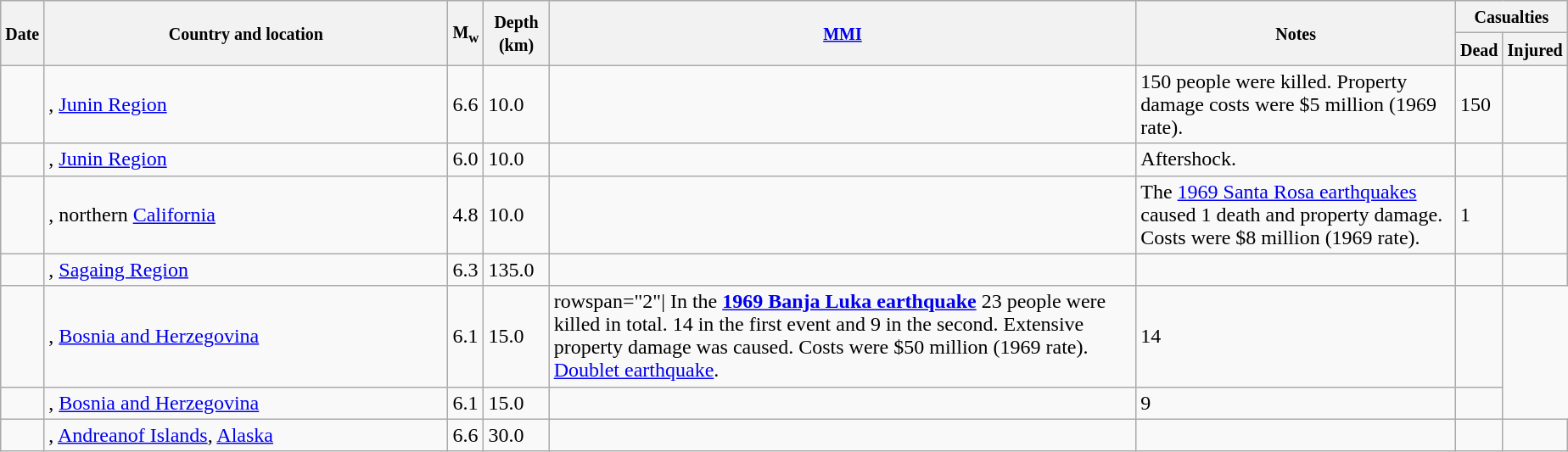<table class="wikitable sortable sort-under" style="border:1px black; margin-left:1em;">
<tr>
<th rowspan="2"><small>Date</small></th>
<th rowspan="2" style="width: 310px"><small>Country and location</small></th>
<th rowspan="2"><small>M<sub>w</sub></small></th>
<th rowspan="2"><small>Depth (km)</small></th>
<th rowspan="2"><small><a href='#'>MMI</a></small></th>
<th rowspan="2" class="unsortable"><small>Notes</small></th>
<th colspan="2"><small>Casualties</small></th>
</tr>
<tr>
<th><small>Dead</small></th>
<th><small>Injured</small></th>
</tr>
<tr>
<td></td>
<td>, <a href='#'>Junin Region</a></td>
<td>6.6</td>
<td>10.0</td>
<td></td>
<td>150 people were killed. Property damage costs were $5 million (1969 rate).</td>
<td>150</td>
<td></td>
</tr>
<tr>
<td></td>
<td>, <a href='#'>Junin Region</a></td>
<td>6.0</td>
<td>10.0</td>
<td></td>
<td>Aftershock.</td>
<td></td>
<td></td>
</tr>
<tr>
<td></td>
<td>, northern <a href='#'>California</a></td>
<td>4.8</td>
<td>10.0</td>
<td></td>
<td>The <a href='#'>1969 Santa Rosa earthquakes</a> caused 1 death and property damage. Costs were $8 million (1969 rate).</td>
<td>1</td>
<td></td>
</tr>
<tr>
<td></td>
<td>, <a href='#'>Sagaing Region</a></td>
<td>6.3</td>
<td>135.0</td>
<td></td>
<td></td>
<td></td>
<td></td>
</tr>
<tr>
<td></td>
<td>, <a href='#'>Bosnia and Herzegovina</a></td>
<td>6.1</td>
<td>15.0</td>
<td>rowspan="2"| In the <strong><a href='#'>1969 Banja Luka earthquake</a></strong> 23 people were killed in total. 14 in the first event and 9 in the second. Extensive property damage was caused. Costs were $50 million (1969 rate). <a href='#'>Doublet earthquake</a>.</td>
<td>14</td>
<td></td>
</tr>
<tr>
<td></td>
<td>, <a href='#'>Bosnia and Herzegovina</a></td>
<td>6.1</td>
<td>15.0</td>
<td></td>
<td>9</td>
<td></td>
</tr>
<tr>
<td></td>
<td>, <a href='#'>Andreanof Islands</a>, <a href='#'>Alaska</a></td>
<td>6.6</td>
<td>30.0</td>
<td></td>
<td></td>
<td></td>
<td></td>
</tr>
</table>
